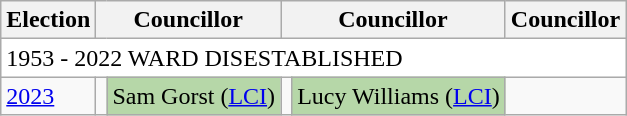<table class="wikitable">
<tr>
<th>Election</th>
<th colspan="2">Councillor</th>
<th colspan="2">Councillor</th>
<th colspan="2">Councillor</th>
</tr>
<tr>
<td colspan="8" bgcolor="#FFF"><div>1953 - 2022 WARD DISESTABLISHED</div></td>
</tr>
<tr>
<td><a href='#'>2023</a></td>
<td style="background-color: "#FFF"></td>
<td bgcolor="#B6D7A8">Sam Gorst (<a href='#'>LCI</a>)</td>
<td style="background-color: "#FFF"></td>
<td bgcolor="#B6D7A8">Lucy Williams (<a href='#'>LCI</a>)</td>
</tr>
</table>
